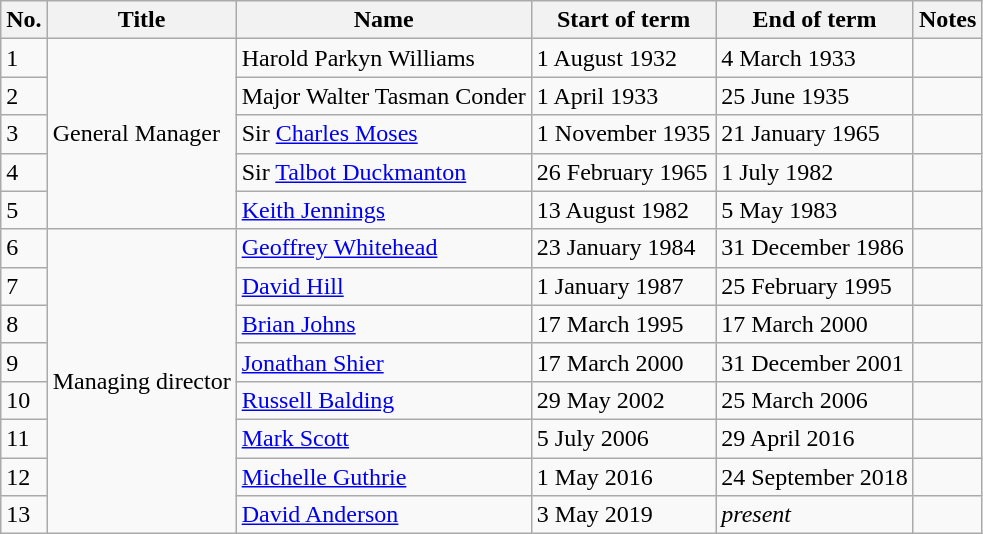<table class="wikitable sortable">
<tr>
<th>No.</th>
<th>Title</th>
<th>Name</th>
<th>Start of term</th>
<th>End of term</th>
<th>Notes</th>
</tr>
<tr>
<td>1</td>
<td rowspan=5>General Manager</td>
<td>Harold Parkyn Williams</td>
<td>1 August 1932</td>
<td>4 March 1933</td>
<td></td>
</tr>
<tr>
<td>2</td>
<td>Major Walter Tasman Conder</td>
<td>1 April 1933</td>
<td>25 June 1935</td>
<td></td>
</tr>
<tr>
<td>3</td>
<td>Sir <a href='#'>Charles Moses</a></td>
<td>1 November 1935</td>
<td>21 January 1965</td>
<td></td>
</tr>
<tr>
<td>4</td>
<td>Sir <a href='#'>Talbot Duckmanton</a></td>
<td>26 February 1965</td>
<td>1 July 1982</td>
<td></td>
</tr>
<tr>
<td>5</td>
<td><a href='#'>Keith Jennings</a></td>
<td>13 August 1982</td>
<td>5 May 1983</td>
<td></td>
</tr>
<tr>
<td>6</td>
<td rowspan=8>Managing director</td>
<td><a href='#'>Geoffrey Whitehead</a></td>
<td>23 January 1984</td>
<td>31 December 1986</td>
<td></td>
</tr>
<tr>
<td>7</td>
<td><a href='#'>David Hill</a></td>
<td>1 January 1987</td>
<td>25 February 1995</td>
<td></td>
</tr>
<tr>
<td>8</td>
<td><a href='#'>Brian Johns</a></td>
<td>17 March 1995</td>
<td>17 March 2000</td>
<td></td>
</tr>
<tr>
<td>9</td>
<td><a href='#'>Jonathan Shier</a></td>
<td>17 March 2000</td>
<td>31 December 2001</td>
<td></td>
</tr>
<tr>
<td>10</td>
<td><a href='#'>Russell Balding</a></td>
<td>29 May 2002</td>
<td>25 March 2006</td>
<td></td>
</tr>
<tr>
<td>11</td>
<td><a href='#'>Mark Scott</a></td>
<td>5 July 2006</td>
<td>29 April 2016</td>
<td></td>
</tr>
<tr>
<td>12</td>
<td><a href='#'>Michelle Guthrie</a></td>
<td>1 May 2016</td>
<td>24 September 2018</td>
<td></td>
</tr>
<tr>
<td>13</td>
<td><a href='#'>David Anderson</a></td>
<td>3 May 2019</td>
<td><em>present</em></td>
<td></td>
</tr>
</table>
